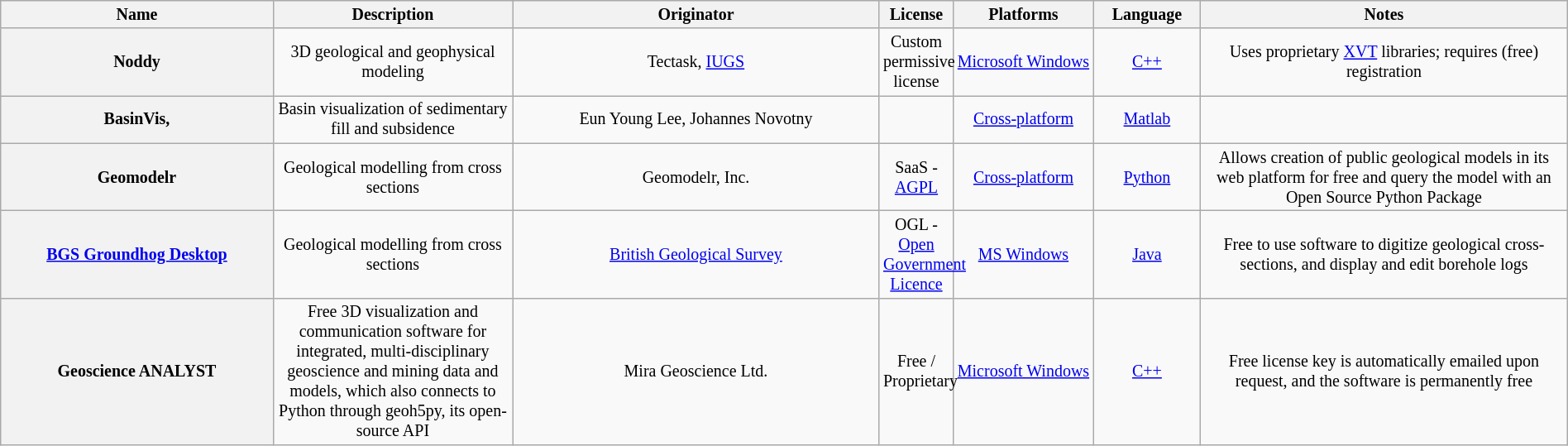<table class="wikitable sortable" style="width: 100%; table-layout: fixed; font-size: smaller; text-align: center;">
<tr style="background: #ececec">
<th style="width:16em">Name</th>
<th style="width:14em">Description</th>
<th>Originator</th>
<th style="width:4em">License</th>
<th style="width:8em">Platforms</th>
<th style="width:6em">Language</th>
<th>Notes</th>
</tr>
<tr>
<th>Noddy</th>
<td>3D geological and geophysical modeling</td>
<td>Tectask, <a href='#'>IUGS</a></td>
<td>Custom permissive license</td>
<td><a href='#'>Microsoft Windows</a></td>
<td><a href='#'>C++</a></td>
<td>Uses proprietary <a href='#'>XVT</a> libraries; requires (free) registration</td>
</tr>
<tr>
<th>BasinVis,</th>
<td>Basin visualization of sedimentary fill and subsidence</td>
<td>Eun Young Lee, Johannes Novotny</td>
<td></td>
<td><a href='#'>Cross-platform</a></td>
<td><a href='#'>Matlab</a></td>
<td></td>
</tr>
<tr>
<th>Geomodelr</th>
<td>Geological modelling from cross sections</td>
<td>Geomodelr, Inc.</td>
<td>SaaS - <a href='#'>AGPL</a></td>
<td><a href='#'>Cross-platform</a></td>
<td><a href='#'>Python</a></td>
<td>Allows creation of public geological models in its web platform for free and query the model with an Open Source Python Package</td>
</tr>
<tr>
<th><a href='#'>BGS Groundhog Desktop</a></th>
<td>Geological modelling from cross sections</td>
<td><a href='#'>British Geological Survey</a></td>
<td>OGL - <a href='#'>Open Government Licence</a></td>
<td><a href='#'>MS Windows</a></td>
<td><a href='#'>Java</a></td>
<td>Free to use software to digitize geological cross-sections, and display and edit borehole logs</td>
</tr>
<tr>
<th>Geoscience ANALYST</th>
<td>Free 3D visualization and communication software for integrated, multi-disciplinary geoscience and mining data and models, which also connects to Python through geoh5py, its open-source API</td>
<td>Mira Geoscience Ltd.</td>
<td>Free / Proprietary</td>
<td><a href='#'>Microsoft Windows</a></td>
<td><a href='#'>C++</a></td>
<td>Free license key is automatically emailed upon request, and the software is permanently free</td>
</tr>
</table>
